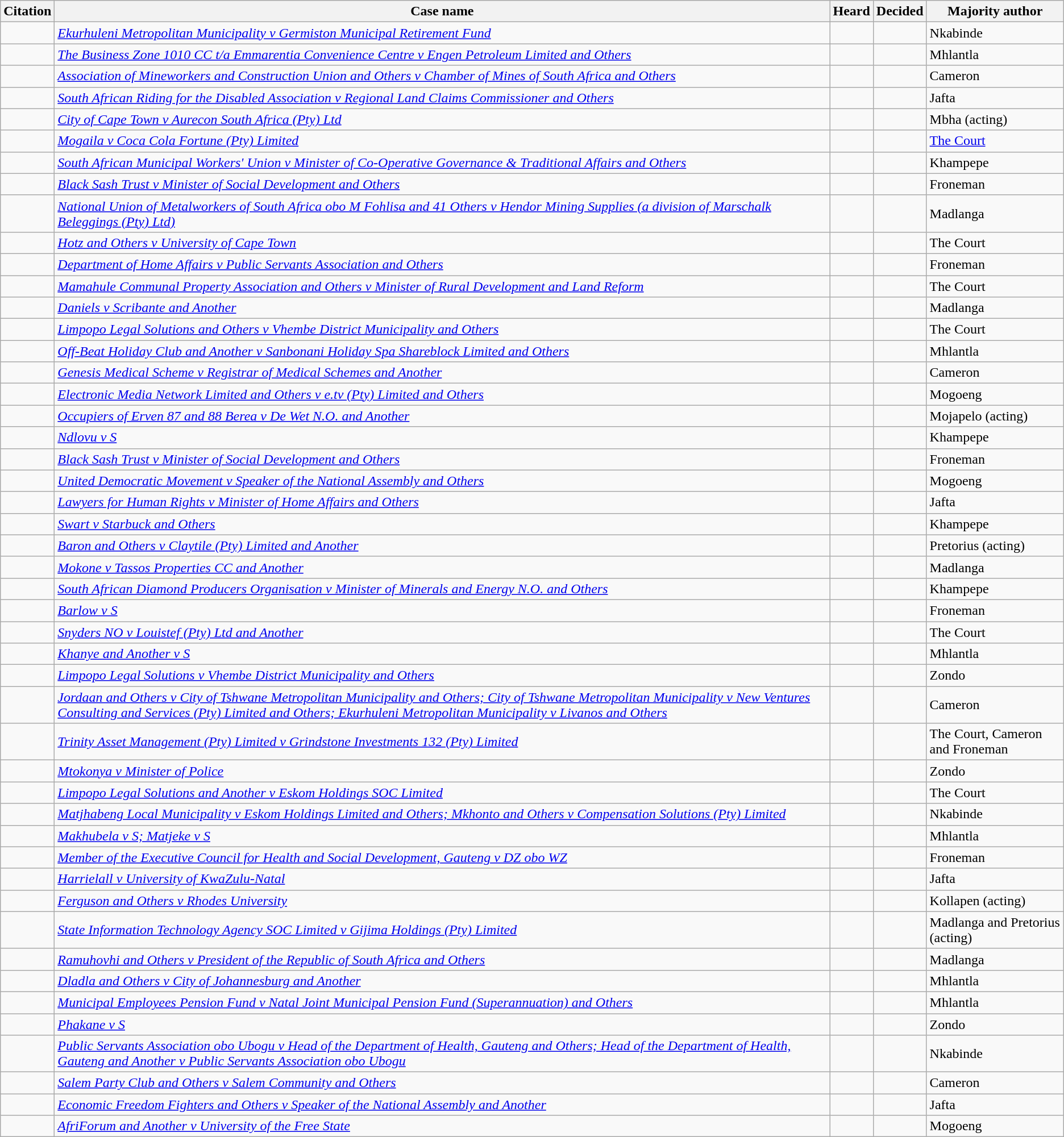<table class="wikitable sortable static-row-numbers">
<tr>
<th>Citation</th>
<th>Case name</th>
<th>Heard</th>
<th>Decided</th>
<th>Majority author</th>
</tr>
<tr>
<td nowrap></td>
<td><em><a href='#'>Ekurhuleni Metropolitan Municipality v Germiston Municipal Retirement Fund</a></em></td>
<td></td>
<td></td>
<td>Nkabinde</td>
</tr>
<tr>
<td nowrap></td>
<td><em><a href='#'>The Business Zone 1010 CC t/a Emmarentia Convenience Centre v Engen Petroleum Limited and Others </a></em></td>
<td></td>
<td></td>
<td>Mhlantla</td>
</tr>
<tr>
<td nowrap></td>
<td><em><a href='#'>Association of Mineworkers and Construction Union and Others v Chamber of Mines of South Africa and Others</a></em></td>
<td></td>
<td></td>
<td>Cameron</td>
</tr>
<tr>
<td nowrap></td>
<td><em><a href='#'>South African Riding for the Disabled Association v Regional Land Claims Commissioner and Others</a></em></td>
<td></td>
<td></td>
<td>Jafta</td>
</tr>
<tr>
<td nowrap></td>
<td><em><a href='#'>City of Cape Town v Aurecon South Africa (Pty) Ltd</a></em></td>
<td></td>
<td></td>
<td>Mbha (acting)</td>
</tr>
<tr>
<td nowrap></td>
<td><em><a href='#'>Mogaila v Coca Cola Fortune (Pty) Limited</a></em></td>
<td></td>
<td></td>
<td><a href='#'>The Court</a></td>
</tr>
<tr>
<td nowrap></td>
<td><em><a href='#'>South African Municipal Workers' Union v Minister of Co-Operative Governance & Traditional Affairs and Others</a></em></td>
<td></td>
<td></td>
<td>Khampepe</td>
</tr>
<tr>
<td nowrap></td>
<td><em><a href='#'>Black Sash Trust v Minister of Social Development and Others</a></em></td>
<td></td>
<td></td>
<td>Froneman</td>
</tr>
<tr>
<td nowrap></td>
<td><em><a href='#'>National Union of Metalworkers of South Africa obo M Fohlisa and 41 Others v Hendor Mining Supplies (a division of Marschalk Beleggings (Pty) Ltd)</a></em></td>
<td></td>
<td></td>
<td>Madlanga</td>
</tr>
<tr>
<td nowrap></td>
<td><em><a href='#'>Hotz and Others v University of Cape Town</a></em></td>
<td></td>
<td></td>
<td>The Court</td>
</tr>
<tr>
<td nowrap></td>
<td><em><a href='#'>Department of Home Affairs v Public Servants Association and Others</a></em></td>
<td></td>
<td></td>
<td>Froneman</td>
</tr>
<tr>
<td nowrap></td>
<td><em><a href='#'>Mamahule Communal Property Association and Others v Minister of Rural Development and Land Reform</a></em></td>
<td></td>
<td></td>
<td>The Court</td>
</tr>
<tr>
<td nowrap></td>
<td><em><a href='#'>Daniels v Scribante and Another</a></em></td>
<td></td>
<td></td>
<td>Madlanga</td>
</tr>
<tr>
<td nowrap></td>
<td><em><a href='#'>Limpopo Legal Solutions and Others v Vhembe District Municipality and Others</a></em></td>
<td></td>
<td></td>
<td>The Court</td>
</tr>
<tr>
<td nowrap></td>
<td><em><a href='#'>Off-Beat Holiday Club and Another v Sanbonani Holiday Spa Shareblock Limited and Others</a></em></td>
<td></td>
<td></td>
<td>Mhlantla</td>
</tr>
<tr>
<td nowrap></td>
<td><em><a href='#'>Genesis Medical Scheme v Registrar of Medical Schemes and Another</a></em></td>
<td></td>
<td></td>
<td>Cameron</td>
</tr>
<tr>
<td nowrap></td>
<td><em><a href='#'>Electronic Media Network Limited and Others v e.tv (Pty) Limited and Others</a></em></td>
<td></td>
<td></td>
<td>Mogoeng</td>
</tr>
<tr>
<td nowrap></td>
<td><em><a href='#'>Occupiers of Erven 87 and 88 Berea v De Wet N.O. and Another</a></em></td>
<td></td>
<td></td>
<td>Mojapelo (acting)</td>
</tr>
<tr>
<td nowrap></td>
<td><em><a href='#'>Ndlovu v S</a></em></td>
<td></td>
<td></td>
<td>Khampepe</td>
</tr>
<tr>
<td nowrap></td>
<td><em><a href='#'>Black Sash Trust v Minister of Social Development and Others</a></em></td>
<td></td>
<td></td>
<td>Froneman</td>
</tr>
<tr>
<td nowrap></td>
<td><em><a href='#'>United Democratic Movement v Speaker of the National Assembly and Others</a></em></td>
<td></td>
<td></td>
<td>Mogoeng</td>
</tr>
<tr>
<td nowrap></td>
<td><em><a href='#'>Lawyers for Human Rights v Minister of Home Affairs and Others</a></em></td>
<td></td>
<td></td>
<td>Jafta</td>
</tr>
<tr>
<td nowrap></td>
<td><em><a href='#'>Swart v Starbuck and Others</a></em></td>
<td></td>
<td></td>
<td>Khampepe</td>
</tr>
<tr>
<td nowrap></td>
<td><em><a href='#'>Baron and Others v Claytile (Pty) Limited and Another</a></em></td>
<td></td>
<td></td>
<td>Pretorius (acting)</td>
</tr>
<tr>
<td nowrap></td>
<td><em><a href='#'>Mokone v Tassos Properties CC and Another</a></em></td>
<td></td>
<td></td>
<td>Madlanga</td>
</tr>
<tr>
<td nowrap></td>
<td><em><a href='#'>South African Diamond Producers Organisation v Minister of Minerals and Energy N.O. and Others</a></em></td>
<td></td>
<td></td>
<td>Khampepe</td>
</tr>
<tr>
<td nowrap></td>
<td><em><a href='#'>Barlow v S</a></em></td>
<td></td>
<td></td>
<td>Froneman</td>
</tr>
<tr>
<td nowrap></td>
<td><em><a href='#'>Snyders NO v Louistef (Pty) Ltd and Another</a></em></td>
<td></td>
<td></td>
<td>The Court</td>
</tr>
<tr>
<td nowrap></td>
<td><em><a href='#'>Khanye and Another v S</a></em></td>
<td></td>
<td></td>
<td>Mhlantla</td>
</tr>
<tr>
<td nowrap></td>
<td><em><a href='#'>Limpopo Legal Solutions v Vhembe District Municipality and Others</a></em></td>
<td></td>
<td></td>
<td>Zondo</td>
</tr>
<tr>
<td nowrap></td>
<td><em><a href='#'>Jordaan and Others v City of Tshwane Metropolitan Municipality and Others; City of Tshwane Metropolitan Municipality v New Ventures Consulting and Services (Pty) Limited and Others; Ekurhuleni Metropolitan Municipality v Livanos and Others</a></em></td>
<td></td>
<td></td>
<td>Cameron</td>
</tr>
<tr>
<td nowrap></td>
<td><em><a href='#'>Trinity Asset Management (Pty) Limited v Grindstone Investments 132 (Pty) Limited</a></em></td>
<td></td>
<td></td>
<td>The Court, Cameron and Froneman</td>
</tr>
<tr>
<td nowrap></td>
<td><em><a href='#'>Mtokonya v Minister of Police</a></em></td>
<td></td>
<td></td>
<td>Zondo</td>
</tr>
<tr>
<td nowrap></td>
<td><em><a href='#'>Limpopo Legal Solutions and Another v Eskom Holdings SOC Limited</a></em></td>
<td></td>
<td></td>
<td>The Court</td>
</tr>
<tr>
<td nowrap></td>
<td><em><a href='#'>Matjhabeng Local Municipality v Eskom Holdings Limited and Others; Mkhonto and Others v Compensation Solutions (Pty) Limited</a></em></td>
<td></td>
<td></td>
<td>Nkabinde</td>
</tr>
<tr>
<td nowrap></td>
<td><em><a href='#'>Makhubela v S; Matjeke v S</a></em></td>
<td></td>
<td></td>
<td>Mhlantla</td>
</tr>
<tr>
<td nowrap></td>
<td><em><a href='#'>Member of the Executive Council for Health and Social Development, Gauteng v DZ obo WZ</a></em></td>
<td></td>
<td></td>
<td>Froneman</td>
</tr>
<tr>
<td nowrap></td>
<td><em><a href='#'>Harrielall v University of KwaZulu-Natal</a></em></td>
<td></td>
<td></td>
<td>Jafta</td>
</tr>
<tr>
<td nowrap></td>
<td><em><a href='#'>Ferguson and Others v Rhodes University</a></em></td>
<td></td>
<td></td>
<td>Kollapen (acting)</td>
</tr>
<tr>
<td nowrap></td>
<td><em><a href='#'>State Information Technology Agency SOC Limited v Gijima Holdings (Pty) Limited</a></em></td>
<td></td>
<td></td>
<td>Madlanga and Pretorius (acting)</td>
</tr>
<tr>
<td nowrap></td>
<td><em><a href='#'>Ramuhovhi and Others v President of the Republic of South Africa and Others</a></em></td>
<td></td>
<td></td>
<td>Madlanga</td>
</tr>
<tr>
<td nowrap></td>
<td><em><a href='#'>Dladla and Others v City of Johannesburg and Another</a></em></td>
<td></td>
<td></td>
<td>Mhlantla</td>
</tr>
<tr>
<td nowrap></td>
<td><em><a href='#'>Municipal Employees Pension Fund v Natal Joint Municipal Pension Fund (Superannuation) and Others</a></em></td>
<td></td>
<td></td>
<td>Mhlantla</td>
</tr>
<tr>
<td nowrap></td>
<td><em><a href='#'>Phakane v S</a></em></td>
<td></td>
<td></td>
<td>Zondo</td>
</tr>
<tr>
<td nowrap></td>
<td><em><a href='#'>Public Servants Association obo Ubogu v Head of the Department of Health, Gauteng and Others; Head of the Department of Health, Gauteng and Another v Public Servants Association obo Ubogu</a></em></td>
<td></td>
<td></td>
<td>Nkabinde</td>
</tr>
<tr>
<td nowrap></td>
<td><em><a href='#'>Salem Party Club and Others v Salem Community and Others</a></em></td>
<td></td>
<td></td>
<td>Cameron</td>
</tr>
<tr>
<td nowrap></td>
<td><em><a href='#'>Economic Freedom Fighters and Others v Speaker of the National Assembly and Another</a></em></td>
<td></td>
<td></td>
<td>Jafta</td>
</tr>
<tr>
<td nowrap></td>
<td><em><a href='#'>AfriForum and Another v University of the Free State</a></em></td>
<td></td>
<td></td>
<td>Mogoeng</td>
</tr>
</table>
